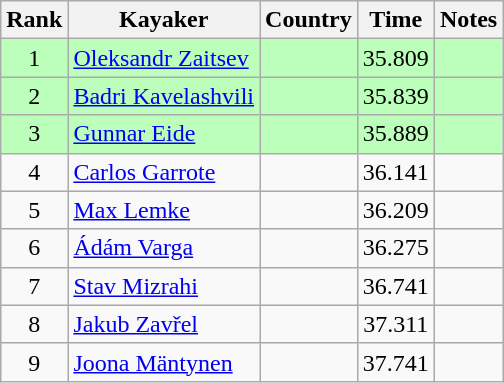<table class="wikitable" style="text-align:center">
<tr>
<th>Rank</th>
<th>Kayaker</th>
<th>Country</th>
<th>Time</th>
<th>Notes</th>
</tr>
<tr bgcolor=bbffbb>
<td>1</td>
<td align=left><a href='#'>Oleksandr Zaitsev</a></td>
<td align=left></td>
<td>35.809</td>
<td></td>
</tr>
<tr bgcolor=bbffbb>
<td>2</td>
<td align=left><a href='#'>Badri Kavelashvili</a></td>
<td align=left></td>
<td>35.839</td>
<td></td>
</tr>
<tr bgcolor=bbffbb>
<td>3</td>
<td align=left><a href='#'>Gunnar Eide</a></td>
<td align=left></td>
<td>35.889</td>
<td></td>
</tr>
<tr>
<td>4</td>
<td align=left><a href='#'>Carlos Garrote</a></td>
<td align=left></td>
<td>36.141</td>
<td></td>
</tr>
<tr>
<td>5</td>
<td align=left><a href='#'>Max Lemke</a></td>
<td align=left></td>
<td>36.209</td>
<td></td>
</tr>
<tr>
<td>6</td>
<td align=left><a href='#'>Ádám Varga</a></td>
<td align=left></td>
<td>36.275</td>
<td></td>
</tr>
<tr>
<td>7</td>
<td align=left><a href='#'>Stav Mizrahi</a></td>
<td align=left></td>
<td>36.741</td>
<td></td>
</tr>
<tr>
<td>8</td>
<td align=left><a href='#'>Jakub Zavřel</a></td>
<td align=left></td>
<td>37.311</td>
<td></td>
</tr>
<tr>
<td>9</td>
<td align=left><a href='#'>Joona Mäntynen</a></td>
<td align=left></td>
<td>37.741</td>
<td></td>
</tr>
</table>
